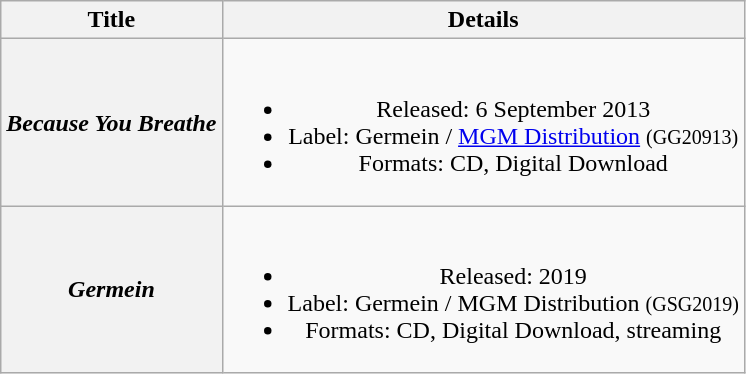<table class="wikitable plainrowheaders" style="text-align:center">
<tr>
<th>Title</th>
<th>Details</th>
</tr>
<tr>
<th scope="row"><em>Because You Breathe</em></th>
<td><br><ul><li>Released: 6 September 2013</li><li>Label: Germein / <a href='#'>MGM Distribution</a> <small>(GG20913)</small></li><li>Formats: CD, Digital Download</li></ul></td>
</tr>
<tr>
<th scope="row"><em>Germein</em></th>
<td><br><ul><li>Released: 2019</li><li>Label: Germein / MGM Distribution <small>(GSG2019)</small></li><li>Formats: CD, Digital Download, streaming</li></ul></td>
</tr>
</table>
